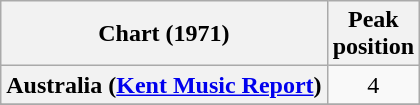<table class="wikitable plainrowheaders">
<tr>
<th scope="col">Chart (1971)</th>
<th scope="col">Peak<br>position</th>
</tr>
<tr>
<th scope="row">Australia (<a href='#'>Kent Music Report</a>)</th>
<td style="text-align:center;">4</td>
</tr>
<tr>
</tr>
<tr>
</tr>
<tr>
</tr>
<tr>
</tr>
</table>
